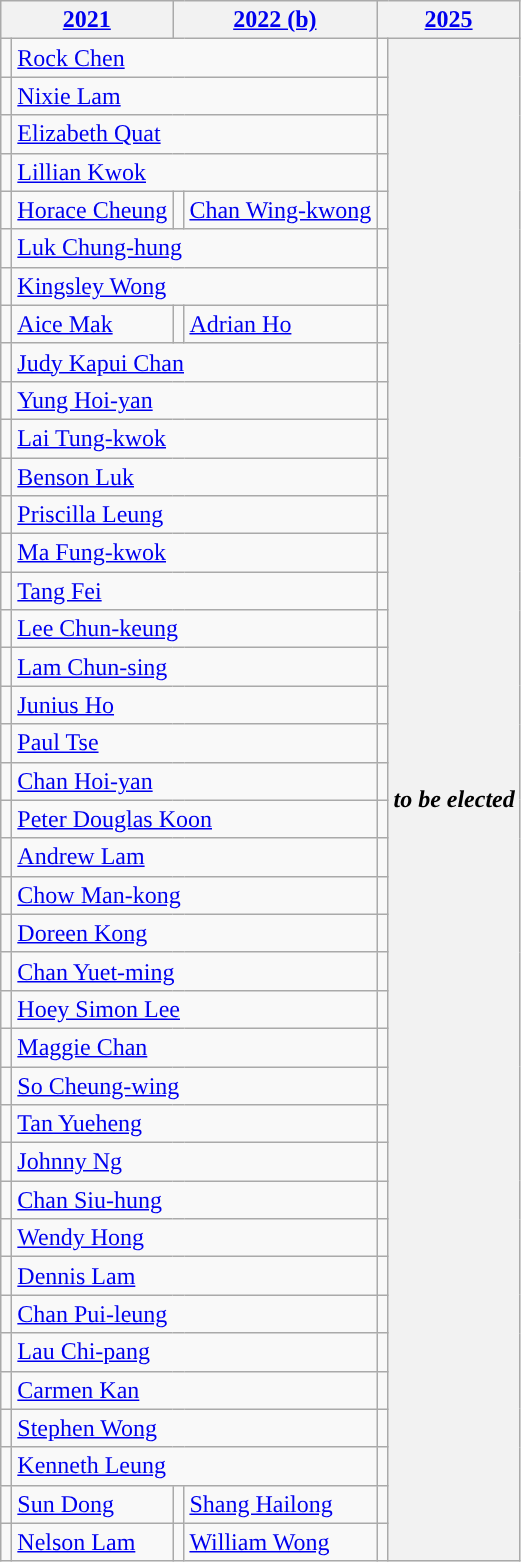<table class="wikitable" style="text-align:left; font-size:100%;">
<tr>
<th colspan="2" style="width:1px;"><a href='#'>2021</a></th>
<th colspan="2"><a href='#'>2022 (b)</a></th>
<th colspan="2" style="width:1px;"><a href='#'>2025</a></th>
</tr>
<tr>
<td style="color:inherit;background:"></td>
<td colspan="3"><a href='#'>Rock Chen</a><br></td>
<td style="color:inherit;background:"></td>
<th rowspan="40"><em>to be elected</em></th>
</tr>
<tr>
<td style="color:inherit;background:"></td>
<td colspan="3"><a href='#'>Nixie Lam</a><br></td>
<td style="color:inherit;background:"></td>
</tr>
<tr>
<td style="color:inherit;background:"></td>
<td colspan="3"><a href='#'>Elizabeth Quat</a><br></td>
<td style="color:inherit;background:"></td>
</tr>
<tr>
<td style="color:inherit;background:"></td>
<td colspan="3"><a href='#'>Lillian Kwok</a><br></td>
<td style="color:inherit;background:"></td>
</tr>
<tr>
<td style="color:inherit;background:"></td>
<td><a href='#'>Horace Cheung </a><br></td>
<td style="color:inherit;background:"></td>
<td><a href='#'>Chan Wing-kwong</a><br></td>
<td style="color:inherit;background:"></td>
</tr>
<tr>
<td style="color:inherit;background:"></td>
<td colspan="3"><a href='#'>Luk Chung-hung</a> <br></td>
<td style="color:inherit;background:"></td>
</tr>
<tr>
<td style="color:inherit;background:"></td>
<td colspan="3"><a href='#'>Kingsley Wong</a> <br></td>
<td style="color:inherit;background:"></td>
</tr>
<tr>
<td style="color:inherit;background:"></td>
<td><a href='#'>Aice Mak</a><br></td>
<td style="color:inherit;background:"></td>
<td><a href='#'>Adrian Ho</a><br></td>
<td style="color:inherit;background:"></td>
</tr>
<tr>
<td style="color:inherit;background:"></td>
<td colspan="3"><a href='#'>Judy Kapui Chan</a><br></td>
<td style="color:inherit;background:"></td>
</tr>
<tr>
<td style="color:inherit;background:"></td>
<td colspan="3"><a href='#'>Yung Hoi-yan</a><br></td>
<td style="color:inherit;background:"></td>
</tr>
<tr>
<td style="color:inherit;background:"></td>
<td colspan="3"><a href='#'>Lai Tung-kwok</a><br></td>
<td style="color:inherit;background:"></td>
</tr>
<tr>
<td style="color:inherit;background:"></td>
<td colspan="3"><a href='#'>Benson Luk</a><br></td>
<td style="color:inherit;background:"></td>
</tr>
<tr>
<td style="color:inherit;background:"></td>
<td colspan="3"><a href='#'>Priscilla Leung</a><br></td>
<td style="color:inherit;background:"></td>
</tr>
<tr>
<td style="color:inherit;background:"></td>
<td colspan="3"><a href='#'>Ma Fung-kwok</a> <br></td>
<td style="color:inherit;background:"></td>
</tr>
<tr>
<td style="color:inherit;background:"></td>
<td colspan="3"><a href='#'>Tang Fei</a> <br></td>
<td style="color:inherit;background:"></td>
</tr>
<tr>
<td style="color:inherit;background:"></td>
<td colspan="3"><a href='#'>Lee Chun-keung</a><br></td>
<td style="color:inherit;background:"></td>
</tr>
<tr>
<td style="color:inherit;background:"></td>
<td colspan="3"><a href='#'>Lam Chun-sing</a><br></td>
<td style="color:inherit;background:"></td>
</tr>
<tr>
<td style="color:inherit;background:"></td>
<td colspan="3"><a href='#'>Junius Ho</a><br></td>
<td style="color:inherit;background:"></td>
</tr>
<tr>
<td style="color:inherit;background:"></td>
<td colspan="3"><a href='#'>Paul Tse</a><br></td>
<td style="color:inherit;background:"></td>
</tr>
<tr>
<td style="color:inherit;background:"></td>
<td colspan="3"><a href='#'>Chan Hoi-yan</a> <br></td>
<td style="color:inherit;background:"></td>
</tr>
<tr>
<td style="color:inherit;background:"></td>
<td colspan="3"><a href='#'>Peter Douglas Koon</a><br></td>
<td style="color:inherit;background:"></td>
</tr>
<tr>
<td style="color:inherit;background:"></td>
<td colspan="3"><a href='#'>Andrew Lam</a><br></td>
<td style="color:inherit;background:"></td>
</tr>
<tr>
<td style="color:inherit;background:"></td>
<td colspan="3"><a href='#'>Chow Man-kong</a><br></td>
<td style="color:inherit;background:"></td>
</tr>
<tr>
<td style="color:inherit;background:"></td>
<td colspan="3"><a href='#'>Doreen Kong</a><br></td>
<td style="color:inherit;background:"></td>
</tr>
<tr>
<td style="color:inherit;background:"></td>
<td colspan="3"><a href='#'>Chan Yuet-ming</a><br></td>
<td style="color:inherit;background:"></td>
</tr>
<tr>
<td style="color:inherit;background:"></td>
<td colspan="3"><a href='#'>Hoey Simon Lee</a><br></td>
<td style="color:inherit;background:"></td>
</tr>
<tr>
<td style="color:inherit;background:"></td>
<td colspan="3"><a href='#'>Maggie Chan</a><br></td>
<td style="color:inherit;background:"></td>
</tr>
<tr>
<td style="color:inherit;background:"></td>
<td colspan="3"><a href='#'>So Cheung-wing</a><br></td>
<td style="color:inherit;background:"></td>
</tr>
<tr>
<td style="color:inherit;background:"></td>
<td colspan="3"><a href='#'>Tan Yueheng</a><br></td>
<td style="color:inherit;background:"></td>
</tr>
<tr>
<td style="color:inherit;background:"></td>
<td colspan="3"><a href='#'>Johnny Ng</a><br></td>
<td style="color:inherit;background:"></td>
</tr>
<tr>
<td style="color:inherit;background:"></td>
<td colspan="3"><a href='#'>Chan Siu-hung</a><br></td>
<td style="color:inherit;background:"></td>
</tr>
<tr>
<td style="color:inherit;background:"></td>
<td colspan="3"><a href='#'>Wendy Hong</a><br></td>
<td style="color:inherit;background:"></td>
</tr>
<tr>
<td style="color:inherit;background:"></td>
<td colspan="3"><a href='#'>Dennis Lam</a><br></td>
<td style="color:inherit;background:"></td>
</tr>
<tr>
<td style="color:inherit;background:"></td>
<td colspan="3"><a href='#'>Chan Pui-leung</a><br></td>
<td style="color:inherit;background:"></td>
</tr>
<tr>
<td style="color:inherit;background:"></td>
<td colspan="3"><a href='#'>Lau Chi-pang</a><br></td>
<td style="color:inherit;background:"></td>
</tr>
<tr>
<td style="color:inherit;background:"></td>
<td colspan="3"><a href='#'>Carmen Kan</a><br></td>
<td style="color:inherit;background:"></td>
</tr>
<tr>
<td style="color:inherit;background:"></td>
<td colspan="3"><a href='#'>Stephen Wong</a><br></td>
<td style="color:inherit;background:"></td>
</tr>
<tr>
<td style="color:inherit;background:"></td>
<td colspan="3"><a href='#'>Kenneth Leung</a><br></td>
<td style="color:inherit;background:"></td>
</tr>
<tr>
<td style="color:inherit;background:"></td>
<td><a href='#'>Sun Dong</a><br></td>
<td style="color:inherit;background:"></td>
<td><a href='#'>Shang Hailong</a><br></td>
<td style="color:inherit;background:"></td>
</tr>
<tr>
<td style="color:inherit;background:"></td>
<td><a href='#'>Nelson Lam</a><br></td>
<td style="color:inherit;background:"></td>
<td><a href='#'>William Wong</a><br></td>
<td style="color:inherit;background:"></td>
</tr>
</table>
